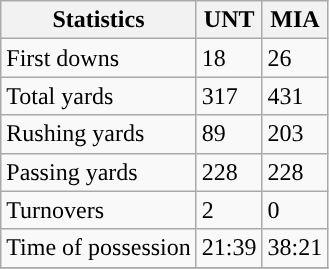<table class="wikitable">
<tr>
<th>Statistics</th>
<th>UNT</th>
<th>MIA</th>
</tr>
<tr>
<td>First downs</td>
<td>18</td>
<td>26</td>
</tr>
<tr>
<td>Total yards</td>
<td>317</td>
<td>431</td>
</tr>
<tr>
<td>Rushing yards</td>
<td>89</td>
<td>203</td>
</tr>
<tr>
<td>Passing yards</td>
<td>228</td>
<td>228</td>
</tr>
<tr>
<td>Turnovers</td>
<td>2</td>
<td>0</td>
</tr>
<tr>
<td>Time of possession</td>
<td>21:39</td>
<td>38:21</td>
</tr>
<tr>
</tr>
</table>
